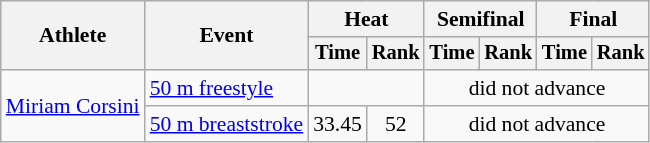<table class=wikitable style="font-size:90%">
<tr>
<th rowspan="2">Athlete</th>
<th rowspan="2">Event</th>
<th colspan="2">Heat</th>
<th colspan="2">Semifinal</th>
<th colspan="2">Final</th>
</tr>
<tr style="font-size:95%">
<th>Time</th>
<th>Rank</th>
<th>Time</th>
<th>Rank</th>
<th>Time</th>
<th>Rank</th>
</tr>
<tr align=center>
<td align=left rowspan=2><a href='#'>Miriam Corsini</a></td>
<td align=left><a href='#'>50 m freestyle</a></td>
<td colspan=2></td>
<td colspan=4>did not advance</td>
</tr>
<tr align=center>
<td align=left><a href='#'>50 m breaststroke</a></td>
<td>33.45</td>
<td>52</td>
<td colspan=4>did not advance</td>
</tr>
</table>
